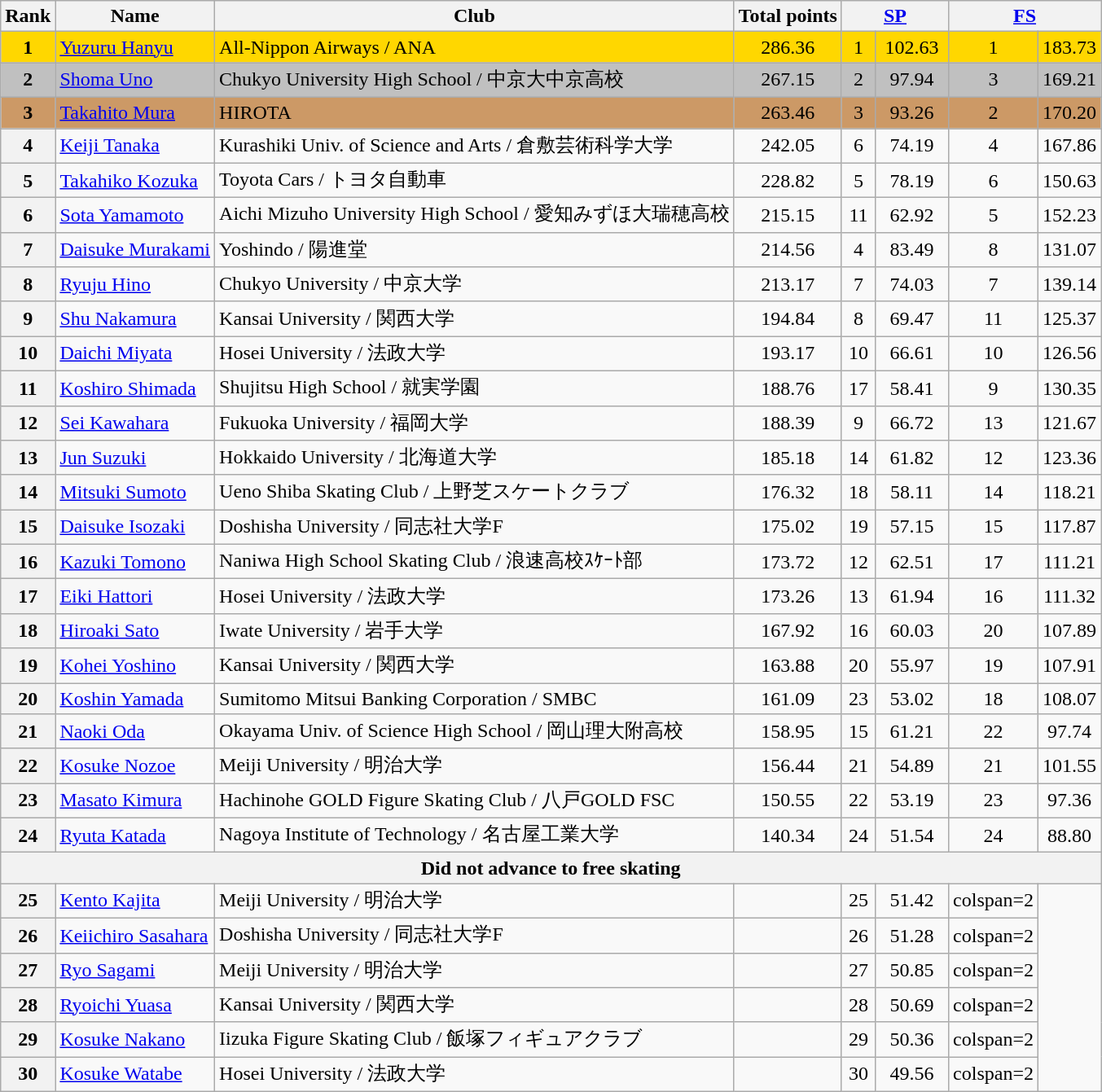<table class="wikitable sortable">
<tr>
<th>Rank</th>
<th>Name</th>
<th>Club</th>
<th>Total points</th>
<th colspan="2" width="80px"><a href='#'>SP</a></th>
<th colspan="2" width="80px"><a href='#'>FS</a></th>
</tr>
<tr bgcolor="gold">
<td align="center"><strong>1</strong></td>
<td><a href='#'>Yuzuru Hanyu</a></td>
<td>All-Nippon Airways / ANA</td>
<td align="center">286.36</td>
<td align="center">1</td>
<td align="center">102.63</td>
<td align="center">1</td>
<td align="center">183.73</td>
</tr>
<tr bgcolor="silver">
<td align="center"><strong>2</strong></td>
<td><a href='#'>Shoma Uno</a></td>
<td>Chukyo University High School / 中京大中京高校</td>
<td align="center">267.15</td>
<td align="center">2</td>
<td align="center">97.94</td>
<td align="center">3</td>
<td align="center">169.21</td>
</tr>
<tr bgcolor="cc9966">
<td align="center"><strong>3</strong></td>
<td><a href='#'>Takahito Mura</a></td>
<td>HIROTA</td>
<td align="center">263.46</td>
<td align="center">3</td>
<td align="center">93.26</td>
<td align="center">2</td>
<td align="center">170.20</td>
</tr>
<tr>
<th>4</th>
<td><a href='#'>Keiji Tanaka</a></td>
<td>Kurashiki Univ. of Science and Arts / 倉敷芸術科学大学</td>
<td align="center">242.05</td>
<td align="center">6</td>
<td align="center">74.19</td>
<td align="center">4</td>
<td align="center">167.86</td>
</tr>
<tr>
<th>5</th>
<td><a href='#'>Takahiko Kozuka</a></td>
<td>Toyota Cars / トヨタ自動車</td>
<td align="center">228.82</td>
<td align="center">5</td>
<td align="center">78.19</td>
<td align="center">6</td>
<td align="center">150.63</td>
</tr>
<tr>
<th>6</th>
<td><a href='#'>Sota Yamamoto</a></td>
<td>Aichi Mizuho University High School / 愛知みずほ大瑞穂高校</td>
<td align="center">215.15</td>
<td align="center">11</td>
<td align="center">62.92</td>
<td align="center">5</td>
<td align="center">152.23</td>
</tr>
<tr>
<th>7</th>
<td><a href='#'>Daisuke Murakami</a></td>
<td>Yoshindo / 陽進堂</td>
<td align="center">214.56</td>
<td align="center">4</td>
<td align="center">83.49</td>
<td align="center">8</td>
<td align="center">131.07</td>
</tr>
<tr>
<th>8</th>
<td><a href='#'>Ryuju Hino</a></td>
<td>Chukyo University / 中京大学</td>
<td align="center">213.17</td>
<td align="center">7</td>
<td align="center">74.03</td>
<td align="center">7</td>
<td align="center">139.14</td>
</tr>
<tr>
<th>9</th>
<td><a href='#'>Shu Nakamura</a></td>
<td>Kansai University / 関西大学</td>
<td align="center">194.84</td>
<td align="center">8</td>
<td align="center">69.47</td>
<td align="center">11</td>
<td align="center">125.37</td>
</tr>
<tr>
<th>10</th>
<td><a href='#'>Daichi Miyata</a></td>
<td>Hosei University / 法政大学</td>
<td align="center">193.17</td>
<td align="center">10</td>
<td align="center">66.61</td>
<td align="center">10</td>
<td align="center">126.56</td>
</tr>
<tr>
<th>11</th>
<td><a href='#'>Koshiro Shimada</a></td>
<td>Shujitsu High School / 就実学園</td>
<td align="center">188.76</td>
<td align="center">17</td>
<td align="center">58.41</td>
<td align="center">9</td>
<td align="center">130.35</td>
</tr>
<tr>
<th>12</th>
<td><a href='#'>Sei Kawahara</a></td>
<td>Fukuoka University / 福岡大学</td>
<td align="center">188.39</td>
<td align="center">9</td>
<td align="center">66.72</td>
<td align="center">13</td>
<td align="center">121.67</td>
</tr>
<tr>
<th>13</th>
<td><a href='#'>Jun Suzuki</a></td>
<td>Hokkaido University / 北海道大学</td>
<td align="center">185.18</td>
<td align="center">14</td>
<td align="center">61.82</td>
<td align="center">12</td>
<td align="center">123.36</td>
</tr>
<tr>
<th>14</th>
<td><a href='#'>Mitsuki Sumoto</a></td>
<td>Ueno Shiba Skating Club / 上野芝スケートクラブ</td>
<td align="center">176.32</td>
<td align="center">18</td>
<td align="center">58.11</td>
<td align="center">14</td>
<td align="center">118.21</td>
</tr>
<tr>
<th>15</th>
<td><a href='#'>Daisuke Isozaki</a></td>
<td>Doshisha University / 同志社大学F</td>
<td align="center">175.02</td>
<td align="center">19</td>
<td align="center">57.15</td>
<td align="center">15</td>
<td align="center">117.87</td>
</tr>
<tr>
<th>16</th>
<td><a href='#'>Kazuki Tomono</a></td>
<td>Naniwa High School Skating Club / 浪速高校ｽｹｰﾄ部</td>
<td align="center">173.72</td>
<td align="center">12</td>
<td align="center">62.51</td>
<td align="center">17</td>
<td align="center">111.21</td>
</tr>
<tr>
<th>17</th>
<td><a href='#'>Eiki Hattori</a></td>
<td>Hosei University / 法政大学</td>
<td align="center">173.26</td>
<td align="center">13</td>
<td align="center">61.94</td>
<td align="center">16</td>
<td align="center">111.32</td>
</tr>
<tr>
<th>18</th>
<td><a href='#'>Hiroaki Sato</a></td>
<td>Iwate University / 岩手大学</td>
<td align="center">167.92</td>
<td align="center">16</td>
<td align="center">60.03</td>
<td align="center">20</td>
<td align="center">107.89</td>
</tr>
<tr>
<th>19</th>
<td><a href='#'>Kohei Yoshino</a></td>
<td>Kansai University / 関西大学</td>
<td align="center">163.88</td>
<td align="center">20</td>
<td align="center">55.97</td>
<td align="center">19</td>
<td align="center">107.91</td>
</tr>
<tr>
<th>20</th>
<td><a href='#'>Koshin Yamada</a></td>
<td>Sumitomo Mitsui Banking Corporation / SMBC</td>
<td align="center">161.09</td>
<td align="center">23</td>
<td align="center">53.02</td>
<td align="center">18</td>
<td align="center">108.07</td>
</tr>
<tr>
<th>21</th>
<td><a href='#'>Naoki Oda</a></td>
<td>Okayama Univ. of Science High School / 岡山理大附高校</td>
<td align="center">158.95</td>
<td align="center">15</td>
<td align="center">61.21</td>
<td align="center">22</td>
<td align="center">97.74</td>
</tr>
<tr>
<th>22</th>
<td><a href='#'>Kosuke Nozoe</a></td>
<td>Meiji University / 明治大学</td>
<td align="center">156.44</td>
<td align="center">21</td>
<td align="center">54.89</td>
<td align="center">21</td>
<td align="center">101.55</td>
</tr>
<tr>
<th>23</th>
<td><a href='#'>Masato Kimura</a></td>
<td>Hachinohe GOLD Figure Skating Club / 八戸GOLD FSC</td>
<td align="center">150.55</td>
<td align="center">22</td>
<td align="center">53.19</td>
<td align="center">23</td>
<td align="center">97.36</td>
</tr>
<tr>
<th>24</th>
<td><a href='#'>Ryuta Katada</a></td>
<td>Nagoya Institute of Technology / 名古屋工業大学</td>
<td align="center">140.34</td>
<td align="center">24</td>
<td align="center">51.54</td>
<td align="center">24</td>
<td align="center">88.80</td>
</tr>
<tr>
<th colspan=8>Did not advance to free skating</th>
</tr>
<tr>
<th>25</th>
<td><a href='#'>Kento Kajita</a></td>
<td>Meiji University / 明治大学</td>
<td></td>
<td align="center">25</td>
<td align="center">51.42</td>
<td>colspan=2 </td>
</tr>
<tr>
<th>26</th>
<td><a href='#'>Keiichiro Sasahara</a></td>
<td>Doshisha University / 同志社大学F</td>
<td></td>
<td align="center">26</td>
<td align="center">51.28</td>
<td>colspan=2 </td>
</tr>
<tr>
<th>27</th>
<td><a href='#'>Ryo Sagami</a></td>
<td>Meiji University / 明治大学</td>
<td></td>
<td align="center">27</td>
<td align="center">50.85</td>
<td>colspan=2 </td>
</tr>
<tr>
<th>28</th>
<td><a href='#'>Ryoichi Yuasa</a></td>
<td>Kansai University / 関西大学</td>
<td></td>
<td align="center">28</td>
<td align="center">50.69</td>
<td>colspan=2 </td>
</tr>
<tr>
<th>29</th>
<td><a href='#'>Kosuke Nakano</a></td>
<td>Iizuka Figure Skating Club / 飯塚フィギュアクラブ</td>
<td></td>
<td align="center">29</td>
<td align="center">50.36</td>
<td>colspan=2 </td>
</tr>
<tr>
<th>30</th>
<td><a href='#'>Kosuke Watabe</a></td>
<td>Hosei University / 法政大学</td>
<td></td>
<td align="center">30</td>
<td align="center">49.56</td>
<td>colspan=2 </td>
</tr>
</table>
